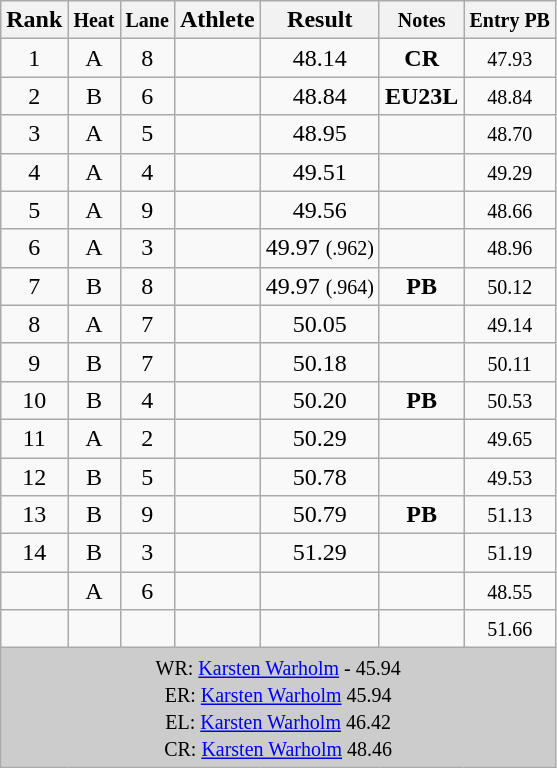<table class="wikitable sortable" style="text-align:center;">
<tr>
<th>Rank</th>
<th><small>Heat</small></th>
<th><small>Lane</small></th>
<th>Athlete</th>
<th>Result</th>
<th><small>Notes</small></th>
<th><small>Entry PB</small></th>
</tr>
<tr>
<td>1</td>
<td>A</td>
<td>8</td>
<td align=left></td>
<td>48.14</td>
<td> <strong>CR</strong></td>
<td><small>47.93</small></td>
</tr>
<tr>
<td>2</td>
<td>B</td>
<td>6</td>
<td align=left></td>
<td>48.84</td>
<td> <strong>EU23L</strong></td>
<td><small>48.84</small></td>
</tr>
<tr>
<td>3</td>
<td>A</td>
<td>5</td>
<td align=left></td>
<td>48.95</td>
<td></td>
<td><small>48.70</small></td>
</tr>
<tr>
<td>4</td>
<td>A</td>
<td>4</td>
<td align=left></td>
<td>49.51</td>
<td></td>
<td><small>49.29</small></td>
</tr>
<tr>
<td>5</td>
<td>A</td>
<td>9</td>
<td align=left></td>
<td>49.56</td>
<td></td>
<td><small>48.66</small></td>
</tr>
<tr>
<td>6</td>
<td>A</td>
<td>3</td>
<td align=left></td>
<td>49.97 <small>(.962)</small></td>
<td></td>
<td><small>48.96</small></td>
</tr>
<tr>
<td>7</td>
<td>B</td>
<td>8</td>
<td align=left></td>
<td>49.97 <small>(.964)</small></td>
<td><strong>PB</strong></td>
<td><small>50.12</small></td>
</tr>
<tr>
<td>8</td>
<td>A</td>
<td>7</td>
<td align=left></td>
<td>50.05</td>
<td></td>
<td><small>49.14</small></td>
</tr>
<tr>
<td>9</td>
<td>B</td>
<td>7</td>
<td align=left></td>
<td>50.18</td>
<td></td>
<td><small>50.11</small></td>
</tr>
<tr>
<td>10</td>
<td>B</td>
<td>4</td>
<td align=left></td>
<td>50.20</td>
<td><strong>PB</strong></td>
<td><small>50.53</small></td>
</tr>
<tr>
<td>11</td>
<td>A</td>
<td>2</td>
<td align=left></td>
<td>50.29</td>
<td></td>
<td><small>49.65</small></td>
</tr>
<tr>
<td>12</td>
<td>B</td>
<td>5</td>
<td align=left></td>
<td>50.78</td>
<td></td>
<td><small>49.53</small></td>
</tr>
<tr>
<td>13</td>
<td>B</td>
<td>9</td>
<td align=left></td>
<td>50.79</td>
<td><strong>PB</strong></td>
<td><small>51.13</small></td>
</tr>
<tr>
<td>14</td>
<td>B</td>
<td>3</td>
<td align=left></td>
<td>51.29</td>
<td></td>
<td><small>51.19</small></td>
</tr>
<tr>
<td></td>
<td>A</td>
<td>6</td>
<td align=left></td>
<td></td>
<td></td>
<td><small>48.55</small></td>
</tr>
<tr>
<td></td>
<td></td>
<td></td>
<td align=left></td>
<td></td>
<td></td>
<td><small>51.66</small></td>
</tr>
<tr class="sortbottom">
<td colspan="7" bgcolor="#cccccc"><small>WR:   <a href='#'>Karsten Warholm</a> - 45.94<br>ER:  <a href='#'>Karsten Warholm</a> 45.94<br></small><small>EL:   <a href='#'>Karsten Warholm</a> 46.42<br>CR:  <a href='#'>Karsten Warholm</a> 48.46</small></td>
</tr>
</table>
